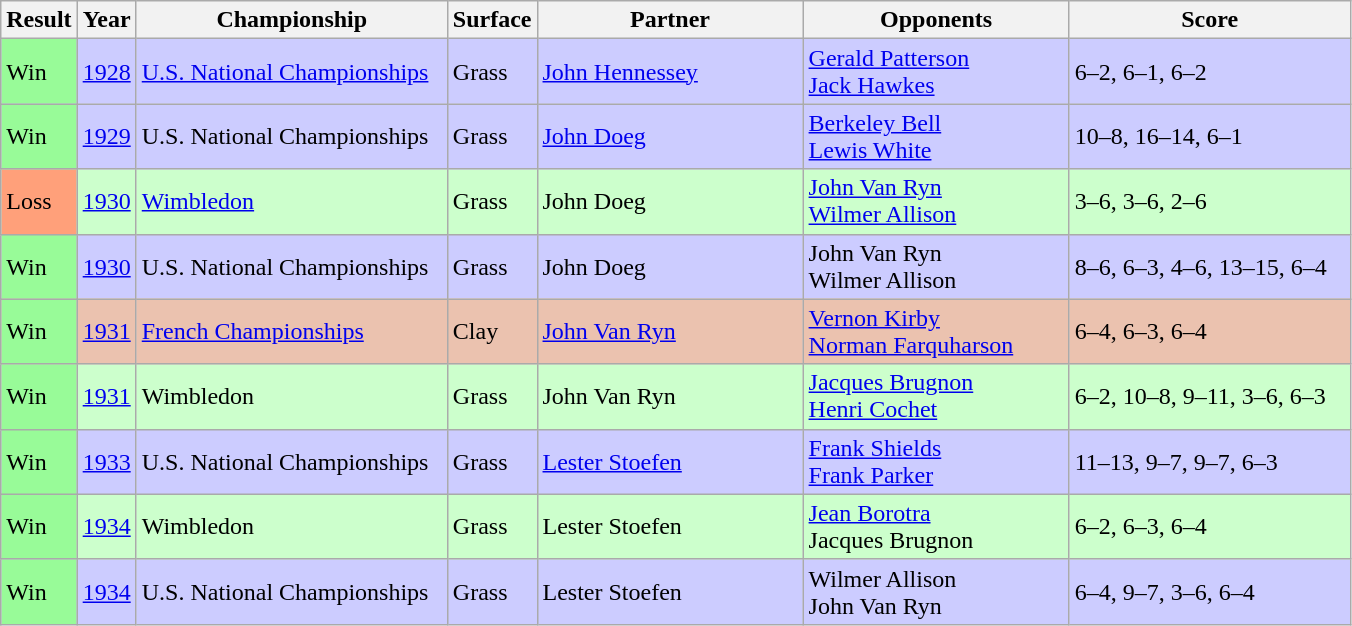<table class="sortable wikitable">
<tr>
<th style="width:40px">Result</th>
<th style="width:30px">Year</th>
<th style="width:200px">Championship</th>
<th style="width:50px">Surface</th>
<th style="width:170px">Partner</th>
<th style="width:170px">Opponents</th>
<th style="width:180px" class="unsortable">Score</th>
</tr>
<tr style="background:#ccf;">
<td style="background:#98fb98;">Win</td>
<td><a href='#'>1928</a></td>
<td><a href='#'>U.S. National Championships</a></td>
<td>Grass</td>
<td> <a href='#'>John Hennessey</a></td>
<td> <a href='#'>Gerald Patterson</a> <br>  <a href='#'>Jack Hawkes</a></td>
<td>6–2, 6–1, 6–2</td>
</tr>
<tr style="background:#ccf;">
<td style="background:#98fb98;">Win</td>
<td><a href='#'>1929</a></td>
<td>U.S. National Championships</td>
<td>Grass</td>
<td> <a href='#'>John Doeg</a></td>
<td> <a href='#'>Berkeley Bell</a> <br>  <a href='#'>Lewis White</a></td>
<td>10–8, 16–14, 6–1</td>
</tr>
<tr style="background:#cfc;">
<td style="background:#ffa07a;">Loss</td>
<td><a href='#'>1930</a></td>
<td><a href='#'>Wimbledon</a></td>
<td>Grass</td>
<td> John Doeg</td>
<td> <a href='#'>John Van Ryn</a> <br>  <a href='#'>Wilmer Allison</a></td>
<td>3–6, 3–6, 2–6</td>
</tr>
<tr style="background:#ccf;">
<td style="background:#98fb98;">Win</td>
<td><a href='#'>1930</a></td>
<td>U.S. National Championships</td>
<td>Grass</td>
<td> John Doeg</td>
<td> John Van Ryn <br>  Wilmer Allison</td>
<td>8–6, 6–3, 4–6, 13–15, 6–4</td>
</tr>
<tr style="background:#ebc2af;">
<td style="background:#98fb98;">Win</td>
<td><a href='#'>1931</a></td>
<td><a href='#'>French Championships</a></td>
<td>Clay</td>
<td> <a href='#'>John Van Ryn</a></td>
<td> <a href='#'>Vernon Kirby</a> <br>  <a href='#'>Norman Farquharson</a></td>
<td>6–4, 6–3, 6–4</td>
</tr>
<tr style="background:#cfc;">
<td style="background:#98fb98;">Win</td>
<td><a href='#'>1931</a></td>
<td>Wimbledon</td>
<td>Grass</td>
<td> John Van Ryn</td>
<td> <a href='#'>Jacques Brugnon</a> <br>  <a href='#'>Henri Cochet</a></td>
<td>6–2, 10–8, 9–11, 3–6, 6–3</td>
</tr>
<tr style="background:#ccf;">
<td style="background:#98fb98;">Win</td>
<td><a href='#'>1933</a></td>
<td>U.S. National Championships</td>
<td>Grass</td>
<td> <a href='#'>Lester Stoefen</a></td>
<td> <a href='#'>Frank Shields</a> <br>  <a href='#'>Frank Parker</a></td>
<td>11–13, 9–7, 9–7, 6–3</td>
</tr>
<tr style="background:#cfc;">
<td style="background:#98fb98;">Win</td>
<td><a href='#'>1934</a></td>
<td>Wimbledon</td>
<td>Grass</td>
<td> Lester Stoefen</td>
<td> <a href='#'>Jean Borotra</a> <br>  Jacques Brugnon</td>
<td>6–2, 6–3, 6–4</td>
</tr>
<tr style="background:#ccf;">
<td style="background:#98fb98;">Win</td>
<td><a href='#'>1934</a></td>
<td>U.S. National Championships</td>
<td>Grass</td>
<td> Lester Stoefen</td>
<td> Wilmer Allison <br>  John Van Ryn</td>
<td>6–4, 9–7, 3–6, 6–4</td>
</tr>
</table>
